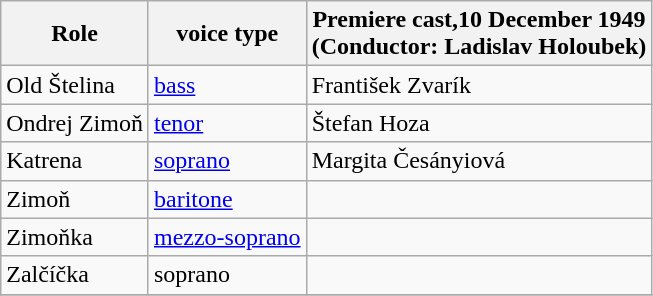<table class="wikitable">
<tr>
<th>Role</th>
<th>voice type</th>
<th>Premiere cast,10 December 1949<br>(Conductor: Ladislav Holoubek)</th>
</tr>
<tr>
<td>Old Štelina</td>
<td><a href='#'>bass</a></td>
<td>František Zvarík</td>
</tr>
<tr>
<td>Ondrej Zimoň</td>
<td><a href='#'>tenor</a></td>
<td>Štefan Hoza</td>
</tr>
<tr>
<td>Katrena</td>
<td><a href='#'>soprano</a></td>
<td>Margita Česányiová</td>
</tr>
<tr>
<td>Zimoň</td>
<td><a href='#'>baritone</a></td>
<td></td>
</tr>
<tr>
<td>Zimoňka</td>
<td><a href='#'>mezzo-soprano</a></td>
<td></td>
</tr>
<tr>
<td>Zalčíčka</td>
<td>soprano</td>
<td></td>
</tr>
<tr>
</tr>
</table>
